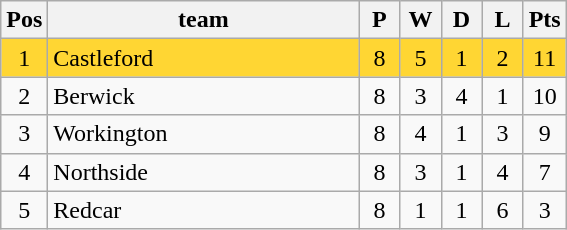<table class="wikitable" style="font-size: 100%">
<tr>
<th width=20>Pos</th>
<th width=200>team</th>
<th width=20>P</th>
<th width=20>W</th>
<th width=20>D</th>
<th width=20>L</th>
<th width=20>Pts</th>
</tr>
<tr align=center style="background: #FFD633;">
<td>1</td>
<td align="left">Castleford</td>
<td>8</td>
<td>5</td>
<td>1</td>
<td>2</td>
<td>11</td>
</tr>
<tr align=center>
<td>2</td>
<td align="left">Berwick</td>
<td>8</td>
<td>3</td>
<td>4</td>
<td>1</td>
<td>10</td>
</tr>
<tr align=center>
<td>3</td>
<td align="left">Workington</td>
<td>8</td>
<td>4</td>
<td>1</td>
<td>3</td>
<td>9</td>
</tr>
<tr align=center>
<td>4</td>
<td align="left">Northside</td>
<td>8</td>
<td>3</td>
<td>1</td>
<td>4</td>
<td>7</td>
</tr>
<tr align=center>
<td>5</td>
<td align="left">Redcar</td>
<td>8</td>
<td>1</td>
<td>1</td>
<td>6</td>
<td>3</td>
</tr>
</table>
